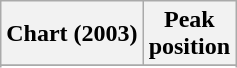<table class="wikitable sortable plainrowheaders">
<tr>
<th scope="col">Chart (2003)</th>
<th scope="col">Peak<br>position</th>
</tr>
<tr>
</tr>
<tr>
</tr>
<tr>
</tr>
</table>
